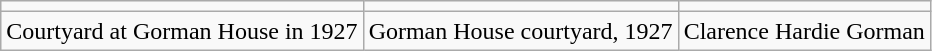<table class="wikitable" border="1">
<tr>
<td></td>
<td></td>
<td></td>
</tr>
<tr>
<td>Courtyard at Gorman House in 1927</td>
<td>Gorman House courtyard, 1927</td>
<td>Clarence Hardie Gorman</td>
</tr>
</table>
